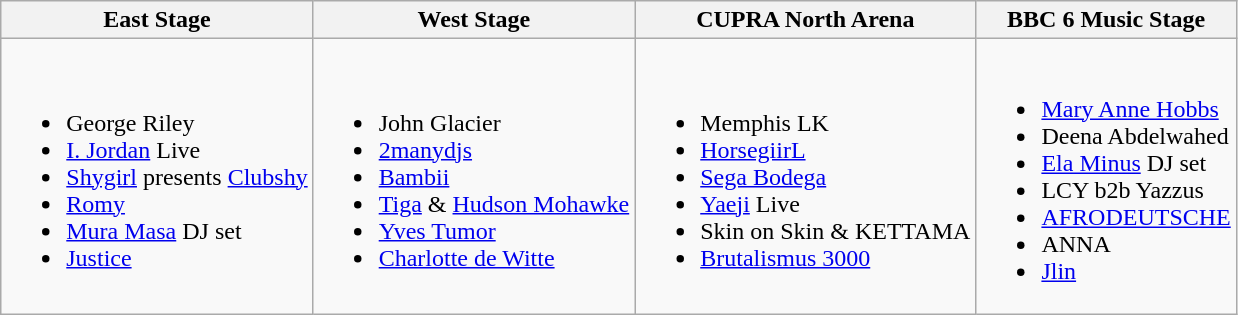<table class="wikitable">
<tr>
<th>East Stage</th>
<th>West Stage</th>
<th>CUPRA North Arena</th>
<th>BBC 6 Music Stage</th>
</tr>
<tr>
<td><br><ul><li>George Riley</li><li><a href='#'>I. Jordan</a> Live</li><li><a href='#'>Shygirl</a> presents <a href='#'>Clubshy</a></li><li><a href='#'>Romy</a></li><li><a href='#'>Mura Masa</a> DJ set</li><li><a href='#'>Justice</a></li></ul></td>
<td><br><ul><li>John Glacier</li><li><a href='#'>2manydjs</a></li><li><a href='#'>Bambii</a></li><li><a href='#'>Tiga</a> & <a href='#'>Hudson Mohawke</a></li><li><a href='#'>Yves Tumor</a></li><li><a href='#'>Charlotte de Witte</a></li></ul></td>
<td><br><ul><li>Memphis LK</li><li><a href='#'>HorsegiirL</a></li><li><a href='#'>Sega Bodega</a></li><li><a href='#'>Yaeji</a> Live</li><li>Skin on Skin & KETTAMA</li><li><a href='#'>Brutalismus 3000</a></li></ul></td>
<td><br><ul><li><a href='#'>Mary Anne Hobbs</a></li><li>Deena Abdelwahed</li><li><a href='#'>Ela Minus</a> DJ set</li><li>LCY b2b Yazzus</li><li><a href='#'>AFRODEUTSCHE</a></li><li>ANNA</li><li><a href='#'>Jlin</a></li></ul></td>
</tr>
</table>
